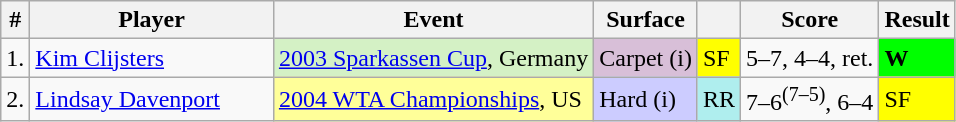<table class="wikitable sortable">
<tr>
<th>#</th>
<th width=155>Player</th>
<th>Event</th>
<th>Surface</th>
<th></th>
<th>Score</th>
<th>Result</th>
</tr>
<tr>
<td>1.</td>
<td> <a href='#'>Kim Clijsters</a></td>
<td style=background:#d4f1c5><a href='#'>2003 Sparkassen Cup</a>, Germany</td>
<td bgcolor=thistle>Carpet (i)</td>
<td bgcolor=yellow>SF</td>
<td>5–7, 4–4, ret.</td>
<td bgcolor=lime><strong>W</strong></td>
</tr>
<tr>
<td>2.</td>
<td> <a href='#'>Lindsay Davenport</a></td>
<td bgcolor=FFFF99><a href='#'>2004 WTA Championships</a>, US</td>
<td bgcolor=ccccff>Hard (i)</td>
<td bgcolor=afeeee>RR</td>
<td>7–6<sup>(7–5)</sup>, 6–4</td>
<td bgcolor=yellow>SF</td>
</tr>
</table>
